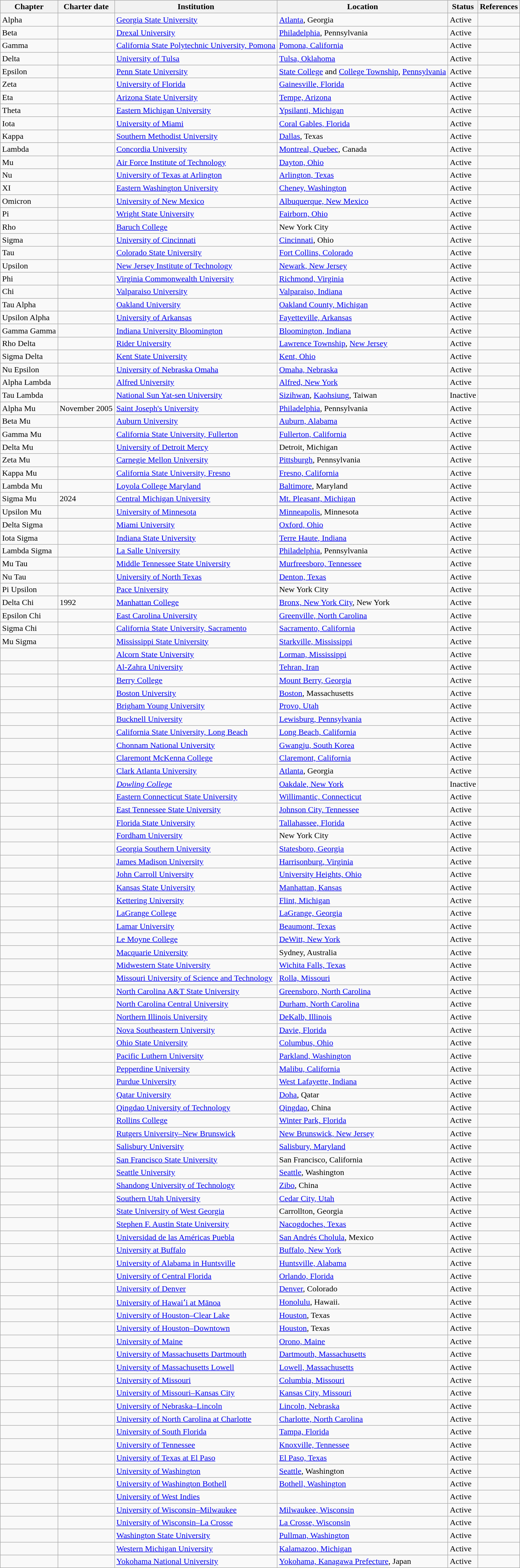<table class="wikitable sortable">
<tr>
<th>Chapter</th>
<th>Charter date</th>
<th>Institution</th>
<th>Location</th>
<th>Status</th>
<th>References</th>
</tr>
<tr>
<td>Alpha</td>
<td></td>
<td><a href='#'>Georgia State University</a></td>
<td><a href='#'>Atlanta</a>, Georgia</td>
<td>Active</td>
<td></td>
</tr>
<tr>
<td>Beta</td>
<td></td>
<td><a href='#'>Drexal University</a></td>
<td><a href='#'>Philadelphia</a>, Pennsylvania</td>
<td>Active</td>
<td></td>
</tr>
<tr>
<td>Gamma</td>
<td></td>
<td><a href='#'>California State Polytechnic University, Pomona</a></td>
<td><a href='#'>Pomona, California</a></td>
<td>Active</td>
<td></td>
</tr>
<tr>
<td>Delta</td>
<td></td>
<td><a href='#'>University of Tulsa</a></td>
<td><a href='#'>Tulsa, Oklahoma</a></td>
<td>Active</td>
<td></td>
</tr>
<tr>
<td>Epsilon</td>
<td></td>
<td><a href='#'>Penn State University</a></td>
<td><a href='#'>State College</a> and <a href='#'>College Township</a>, <a href='#'>Pennsylvania</a></td>
<td>Active</td>
<td></td>
</tr>
<tr>
<td>Zeta</td>
<td></td>
<td><a href='#'>University of Florida</a></td>
<td><a href='#'>Gainesville, Florida</a></td>
<td>Active</td>
<td></td>
</tr>
<tr>
<td>Eta</td>
<td></td>
<td><a href='#'>Arizona State University</a></td>
<td><a href='#'>Tempe, Arizona</a></td>
<td>Active</td>
<td></td>
</tr>
<tr>
<td>Theta</td>
<td></td>
<td><a href='#'>Eastern Michigan University</a></td>
<td><a href='#'>Ypsilanti, Michigan</a></td>
<td>Active</td>
<td></td>
</tr>
<tr>
<td>Iota</td>
<td></td>
<td><a href='#'>University of Miami</a></td>
<td><a href='#'>Coral Gables, Florida</a></td>
<td>Active</td>
<td></td>
</tr>
<tr>
<td>Kappa</td>
<td></td>
<td><a href='#'>Southern Methodist University</a></td>
<td><a href='#'>Dallas</a>, Texas</td>
<td>Active</td>
<td></td>
</tr>
<tr>
<td>Lambda</td>
<td></td>
<td><a href='#'>Concordia University</a></td>
<td><a href='#'>Montreal, Quebec</a>, Canada</td>
<td>Active</td>
<td></td>
</tr>
<tr>
<td>Mu</td>
<td></td>
<td><a href='#'>Air Force Institute of Technology</a></td>
<td><a href='#'>Dayton, Ohio</a></td>
<td>Active</td>
<td></td>
</tr>
<tr>
<td>Nu</td>
<td></td>
<td><a href='#'>University of Texas at Arlington</a></td>
<td><a href='#'>Arlington, Texas</a></td>
<td>Active</td>
<td></td>
</tr>
<tr>
<td>XI</td>
<td></td>
<td><a href='#'>Eastern Washington University</a></td>
<td><a href='#'>Cheney, Washington</a></td>
<td>Active</td>
<td></td>
</tr>
<tr>
<td>Omicron</td>
<td></td>
<td><a href='#'>University of New Mexico</a></td>
<td><a href='#'>Albuquerque, New Mexico</a></td>
<td>Active</td>
<td></td>
</tr>
<tr>
<td>Pi</td>
<td></td>
<td><a href='#'>Wright State University</a></td>
<td><a href='#'>Fairborn, Ohio</a></td>
<td>Active</td>
<td></td>
</tr>
<tr>
<td>Rho</td>
<td></td>
<td><a href='#'>Baruch College</a></td>
<td>New York City</td>
<td>Active</td>
<td></td>
</tr>
<tr>
<td>Sigma</td>
<td></td>
<td><a href='#'>University of Cincinnati</a></td>
<td><a href='#'>Cincinnati</a>, Ohio</td>
<td>Active</td>
<td></td>
</tr>
<tr>
<td>Tau</td>
<td></td>
<td><a href='#'>Colorado State University</a></td>
<td><a href='#'>Fort Collins, Colorado</a></td>
<td>Active</td>
<td></td>
</tr>
<tr>
<td>Upsilon</td>
<td></td>
<td><a href='#'>New Jersey Institute of Technology</a></td>
<td><a href='#'>Newark, New Jersey</a></td>
<td>Active</td>
<td></td>
</tr>
<tr>
<td>Phi</td>
<td></td>
<td><a href='#'>Virginia Commonwealth University</a></td>
<td><a href='#'>Richmond, Virginia</a></td>
<td>Active</td>
<td></td>
</tr>
<tr>
<td>Chi</td>
<td></td>
<td><a href='#'>Valparaiso University</a></td>
<td><a href='#'>Valparaiso, Indiana</a></td>
<td>Active</td>
<td></td>
</tr>
<tr>
<td>Tau Alpha</td>
<td></td>
<td><a href='#'>Oakland University</a></td>
<td><a href='#'>Oakland County, Michigan</a></td>
<td>Active</td>
<td></td>
</tr>
<tr>
<td>Upsilon Alpha</td>
<td></td>
<td><a href='#'>University of Arkansas</a></td>
<td><a href='#'>Fayetteville, Arkansas</a></td>
<td>Active</td>
<td></td>
</tr>
<tr>
<td>Gamma Gamma</td>
<td></td>
<td><a href='#'>Indiana University Bloomington</a></td>
<td><a href='#'>Bloomington, Indiana</a></td>
<td>Active</td>
<td></td>
</tr>
<tr>
<td>Rho Delta</td>
<td></td>
<td><a href='#'>Rider University</a></td>
<td><a href='#'>Lawrence Township</a>, <a href='#'>New Jersey</a></td>
<td>Active</td>
<td></td>
</tr>
<tr>
<td>Sigma Delta</td>
<td></td>
<td><a href='#'>Kent State University</a></td>
<td><a href='#'>Kent, Ohio</a></td>
<td>Active</td>
<td></td>
</tr>
<tr>
<td>Nu Epsilon</td>
<td></td>
<td><a href='#'>University of Nebraska Omaha</a></td>
<td><a href='#'>Omaha, Nebraska</a></td>
<td>Active</td>
<td></td>
</tr>
<tr>
<td>Alpha Lambda</td>
<td></td>
<td><a href='#'>Alfred University</a></td>
<td><a href='#'>Alfred, New York</a></td>
<td>Active</td>
<td></td>
</tr>
<tr>
<td>Tau Lambda</td>
<td></td>
<td><a href='#'>National Sun Yat-sen University</a></td>
<td><a href='#'>Sizihwan</a>, <a href='#'>Kaohsiung</a>, Taiwan</td>
<td>Inactive</td>
<td></td>
</tr>
<tr>
<td>Alpha Mu</td>
<td>November 2005</td>
<td><a href='#'>Saint Joseph's University</a></td>
<td><a href='#'>Philadelphia</a>, Pennsylvania</td>
<td>Active</td>
<td></td>
</tr>
<tr>
<td>Beta Mu</td>
<td></td>
<td><a href='#'>Auburn University</a></td>
<td><a href='#'>Auburn, Alabama</a></td>
<td>Active</td>
<td></td>
</tr>
<tr>
<td>Gamma Mu</td>
<td></td>
<td><a href='#'>California State University, Fullerton</a></td>
<td><a href='#'>Fullerton, California</a></td>
<td>Active</td>
<td></td>
</tr>
<tr>
<td>Delta Mu</td>
<td></td>
<td><a href='#'>University of Detroit Mercy</a></td>
<td>Detroit, Michigan</td>
<td>Active</td>
<td></td>
</tr>
<tr>
<td>Zeta Mu</td>
<td></td>
<td><a href='#'>Carnegie Mellon University</a></td>
<td><a href='#'>Pittsburgh</a>, Pennsylvania</td>
<td>Active</td>
<td></td>
</tr>
<tr>
<td>Kappa Mu</td>
<td></td>
<td><a href='#'>California State University, Fresno</a></td>
<td><a href='#'>Fresno, California</a></td>
<td>Active</td>
<td></td>
</tr>
<tr>
<td>Lambda Mu</td>
<td></td>
<td><a href='#'>Loyola College Maryland</a></td>
<td><a href='#'>Baltimore</a>, Maryland</td>
<td>Active</td>
<td></td>
</tr>
<tr>
<td>Sigma Mu</td>
<td>2024</td>
<td><a href='#'>Central Michigan University</a></td>
<td><a href='#'>Mt. Pleasant, Michigan</a></td>
<td>Active</td>
<td></td>
</tr>
<tr>
<td>Upsilon Mu</td>
<td></td>
<td><a href='#'>University of Minnesota</a></td>
<td><a href='#'>Minneapolis</a>, Minnesota</td>
<td>Active</td>
<td></td>
</tr>
<tr>
<td>Delta Sigma</td>
<td></td>
<td><a href='#'>Miami University</a></td>
<td><a href='#'>Oxford, Ohio</a></td>
<td>Active</td>
<td></td>
</tr>
<tr>
<td>Iota Sigma</td>
<td></td>
<td><a href='#'>Indiana State University</a></td>
<td><a href='#'>Terre Haute, Indiana</a></td>
<td>Active</td>
<td></td>
</tr>
<tr>
<td>Lambda Sigma</td>
<td></td>
<td><a href='#'>La Salle University</a></td>
<td><a href='#'>Philadelphia</a>, Pennsylvania</td>
<td>Active</td>
<td></td>
</tr>
<tr>
<td>Mu Tau</td>
<td></td>
<td><a href='#'>Middle Tennessee State University</a></td>
<td><a href='#'>Murfreesboro, Tennessee</a></td>
<td>Active</td>
<td></td>
</tr>
<tr>
<td>Nu Tau</td>
<td></td>
<td><a href='#'>University of North Texas</a></td>
<td><a href='#'>Denton, Texas</a></td>
<td>Active</td>
<td></td>
</tr>
<tr>
<td>Pi Upsilon</td>
<td></td>
<td><a href='#'>Pace University</a></td>
<td>New York City</td>
<td>Active</td>
<td></td>
</tr>
<tr>
<td>Delta Chi</td>
<td>1992</td>
<td><a href='#'>Manhattan College</a></td>
<td><a href='#'>Bronx, New York City</a>, New York</td>
<td>Active</td>
<td></td>
</tr>
<tr>
<td>Epsilon Chi</td>
<td></td>
<td><a href='#'>East Carolina University</a></td>
<td><a href='#'>Greenville, North Carolina</a></td>
<td>Active</td>
<td></td>
</tr>
<tr>
<td>Sigma Chi</td>
<td></td>
<td><a href='#'>California State University, Sacramento</a></td>
<td><a href='#'>Sacramento, California</a></td>
<td>Active</td>
<td></td>
</tr>
<tr>
<td>Mu Sigma</td>
<td></td>
<td><a href='#'>Mississippi State University</a></td>
<td><a href='#'>Starkville, Mississippi</a></td>
<td>Active</td>
<td></td>
</tr>
<tr>
<td></td>
<td></td>
<td><a href='#'>Alcorn State University</a></td>
<td><a href='#'>Lorman, Mississippi</a></td>
<td>Active</td>
<td></td>
</tr>
<tr>
<td></td>
<td></td>
<td><a href='#'>Al-Zahra University</a></td>
<td><a href='#'>Tehran, Iran</a></td>
<td>Active</td>
<td></td>
</tr>
<tr>
<td></td>
<td></td>
<td><a href='#'>Berry College</a></td>
<td><a href='#'>Mount Berry, Georgia</a></td>
<td>Active</td>
<td></td>
</tr>
<tr>
<td></td>
<td></td>
<td><a href='#'>Boston University</a></td>
<td><a href='#'>Boston</a>, Massachusetts</td>
<td>Active</td>
<td></td>
</tr>
<tr>
<td></td>
<td></td>
<td><a href='#'>Brigham Young University</a></td>
<td><a href='#'>Provo, Utah</a></td>
<td>Active</td>
<td></td>
</tr>
<tr>
<td></td>
<td></td>
<td><a href='#'>Bucknell University</a></td>
<td><a href='#'>Lewisburg, Pennsylvania</a></td>
<td>Active</td>
<td></td>
</tr>
<tr>
<td></td>
<td></td>
<td><a href='#'>California State University, Long Beach</a></td>
<td><a href='#'>Long Beach, California</a></td>
<td>Active</td>
<td></td>
</tr>
<tr>
<td></td>
<td></td>
<td><a href='#'>Chonnam National University</a></td>
<td><a href='#'>Gwangju, South Korea</a></td>
<td>Active</td>
<td></td>
</tr>
<tr>
<td></td>
<td></td>
<td><a href='#'>Claremont McKenna College</a></td>
<td><a href='#'>Claremont, California</a></td>
<td>Active</td>
<td></td>
</tr>
<tr>
<td></td>
<td></td>
<td><a href='#'>Clark Atlanta University</a></td>
<td><a href='#'>Atlanta</a>, Georgia</td>
<td>Active</td>
<td></td>
</tr>
<tr>
<td></td>
<td></td>
<td><em><a href='#'>Dowling College</a></em></td>
<td><a href='#'>Oakdale, New York</a></td>
<td>Inactive</td>
<td></td>
</tr>
<tr>
<td></td>
<td></td>
<td><a href='#'>Eastern Connecticut State University</a></td>
<td><a href='#'>Willimantic, Connecticut</a></td>
<td>Active</td>
<td></td>
</tr>
<tr>
<td></td>
<td></td>
<td><a href='#'>East Tennessee State University</a></td>
<td><a href='#'>Johnson City, Tennessee</a></td>
<td>Active</td>
<td></td>
</tr>
<tr>
<td></td>
<td></td>
<td><a href='#'>Florida State University</a></td>
<td><a href='#'>Tallahassee, Florida</a></td>
<td>Active</td>
<td></td>
</tr>
<tr>
<td></td>
<td></td>
<td><a href='#'>Fordham University</a></td>
<td>New York City</td>
<td>Active</td>
<td></td>
</tr>
<tr>
<td></td>
<td></td>
<td><a href='#'>Georgia Southern University</a></td>
<td><a href='#'>Statesboro, Georgia</a></td>
<td>Active</td>
<td></td>
</tr>
<tr>
<td></td>
<td></td>
<td><a href='#'>James Madison University</a></td>
<td><a href='#'>Harrisonburg, Virginia</a></td>
<td>Active</td>
<td></td>
</tr>
<tr>
<td></td>
<td></td>
<td><a href='#'>John Carroll University</a></td>
<td><a href='#'>University Heights, Ohio</a></td>
<td>Active</td>
<td></td>
</tr>
<tr>
<td></td>
<td></td>
<td><a href='#'>Kansas State University</a></td>
<td><a href='#'>Manhattan, Kansas</a></td>
<td>Active</td>
<td></td>
</tr>
<tr>
<td></td>
<td></td>
<td><a href='#'>Kettering University</a></td>
<td><a href='#'>Flint, Michigan</a></td>
<td>Active</td>
<td></td>
</tr>
<tr>
<td></td>
<td></td>
<td><a href='#'>LaGrange College</a></td>
<td><a href='#'>LaGrange, Georgia</a></td>
<td>Active</td>
<td></td>
</tr>
<tr>
<td></td>
<td></td>
<td><a href='#'>Lamar University</a></td>
<td><a href='#'>Beaumont, Texas</a></td>
<td>Active</td>
<td></td>
</tr>
<tr>
<td></td>
<td></td>
<td><a href='#'>Le Moyne College</a></td>
<td><a href='#'>DeWitt, New York</a></td>
<td>Active</td>
<td></td>
</tr>
<tr>
<td></td>
<td></td>
<td><a href='#'>Macquarie University</a></td>
<td>Sydney, Australia</td>
<td>Active</td>
<td></td>
</tr>
<tr>
<td></td>
<td></td>
<td><a href='#'>Midwestern State University</a></td>
<td><a href='#'>Wichita Falls, Texas</a></td>
<td>Active</td>
<td></td>
</tr>
<tr>
<td></td>
<td></td>
<td><a href='#'>Missouri University of Science and Technology</a></td>
<td><a href='#'>Rolla, Missouri</a></td>
<td>Active</td>
<td></td>
</tr>
<tr>
<td></td>
<td></td>
<td><a href='#'>North Carolina A&T State University</a></td>
<td><a href='#'>Greensboro, North Carolina</a></td>
<td>Active</td>
<td></td>
</tr>
<tr>
<td></td>
<td></td>
<td><a href='#'>North Carolina Central University</a></td>
<td><a href='#'>Durham, North Carolina</a></td>
<td>Active</td>
<td></td>
</tr>
<tr>
<td></td>
<td></td>
<td><a href='#'>Northern Illinois University</a></td>
<td><a href='#'>DeKalb, Illinois</a></td>
<td>Active</td>
<td></td>
</tr>
<tr>
<td></td>
<td></td>
<td><a href='#'>Nova Southeastern University</a></td>
<td><a href='#'>Davie, Florida</a></td>
<td>Active</td>
<td></td>
</tr>
<tr>
<td></td>
<td></td>
<td><a href='#'>Ohio State University</a></td>
<td><a href='#'>Columbus, Ohio</a></td>
<td>Active</td>
<td></td>
</tr>
<tr>
<td></td>
<td></td>
<td><a href='#'>Pacific Luthern University</a></td>
<td><a href='#'>Parkland, Washington</a></td>
<td>Active</td>
<td></td>
</tr>
<tr>
<td></td>
<td></td>
<td><a href='#'>Pepperdine University</a></td>
<td><a href='#'>Malibu, California</a></td>
<td>Active</td>
<td></td>
</tr>
<tr>
<td></td>
<td></td>
<td><a href='#'>Purdue University</a></td>
<td><a href='#'>West Lafayette, Indiana</a></td>
<td>Active</td>
<td></td>
</tr>
<tr>
<td></td>
<td></td>
<td><a href='#'>Qatar University</a></td>
<td><a href='#'>Doha</a>, Qatar</td>
<td>Active</td>
<td></td>
</tr>
<tr>
<td></td>
<td></td>
<td><a href='#'>Qingdao University of Technology</a></td>
<td><a href='#'>Qingdao</a>, China</td>
<td>Active</td>
<td></td>
</tr>
<tr>
<td></td>
<td></td>
<td><a href='#'>Rollins College</a></td>
<td><a href='#'>Winter Park, Florida</a></td>
<td>Active</td>
<td></td>
</tr>
<tr>
<td></td>
<td></td>
<td><a href='#'>Rutgers University–New Brunswick</a></td>
<td><a href='#'>New Brunswick, New Jersey</a></td>
<td>Active</td>
<td></td>
</tr>
<tr>
<td></td>
<td></td>
<td><a href='#'>Salisbury University</a></td>
<td><a href='#'>Salisbury, Maryland</a></td>
<td>Active</td>
<td></td>
</tr>
<tr>
<td></td>
<td></td>
<td><a href='#'>San Francisco State University</a></td>
<td>San Francisco, California</td>
<td>Active</td>
<td></td>
</tr>
<tr>
<td></td>
<td></td>
<td><a href='#'>Seattle University</a></td>
<td><a href='#'>Seattle</a>, Washington</td>
<td>Active</td>
<td></td>
</tr>
<tr>
<td></td>
<td></td>
<td><a href='#'>Shandong University of Technology</a></td>
<td><a href='#'>Zibo</a>, China</td>
<td>Active</td>
<td></td>
</tr>
<tr>
<td></td>
<td></td>
<td><a href='#'>Southern Utah University</a></td>
<td><a href='#'>Cedar City, Utah</a></td>
<td>Active</td>
<td></td>
</tr>
<tr>
<td></td>
<td></td>
<td><a href='#'>State University of West Georgia</a></td>
<td>Carrollton, Georgia</td>
<td>Active</td>
<td></td>
</tr>
<tr>
<td></td>
<td></td>
<td><a href='#'>Stephen F. Austin State University</a></td>
<td><a href='#'>Nacogdoches, Texas</a></td>
<td>Active</td>
<td></td>
</tr>
<tr>
<td></td>
<td></td>
<td><a href='#'>Universidad de las Américas Puebla</a></td>
<td><a href='#'>San Andrés Cholula</a>, Mexico</td>
<td>Active</td>
<td></td>
</tr>
<tr>
<td></td>
<td></td>
<td><a href='#'>University at Buffalo</a></td>
<td><a href='#'>Buffalo, New York</a></td>
<td>Active</td>
<td></td>
</tr>
<tr>
<td></td>
<td></td>
<td><a href='#'>University of Alabama in Huntsville</a></td>
<td><a href='#'>Huntsville, Alabama</a></td>
<td>Active</td>
<td></td>
</tr>
<tr>
<td></td>
<td></td>
<td><a href='#'>University of Central Florida</a></td>
<td><a href='#'>Orlando, Florida</a></td>
<td>Active</td>
<td></td>
</tr>
<tr>
<td></td>
<td></td>
<td><a href='#'>University of Denver</a></td>
<td><a href='#'>Denver</a>, Colorado</td>
<td>Active</td>
<td></td>
</tr>
<tr>
<td></td>
<td></td>
<td><a href='#'>University of Hawaiʻi at Mānoa</a></td>
<td><a href='#'>Honolulu</a>, Hawaii.</td>
<td>Active</td>
<td></td>
</tr>
<tr>
<td></td>
<td></td>
<td><a href='#'>University of Houston–Clear Lake</a></td>
<td><a href='#'>Houston</a>, Texas</td>
<td>Active</td>
<td></td>
</tr>
<tr>
<td></td>
<td></td>
<td><a href='#'>University of Houston–Downtown</a></td>
<td><a href='#'>Houston</a>, Texas</td>
<td>Active</td>
<td></td>
</tr>
<tr>
<td></td>
<td></td>
<td><a href='#'>University of Maine</a></td>
<td><a href='#'>Orono, Maine</a></td>
<td>Active</td>
<td></td>
</tr>
<tr>
<td></td>
<td></td>
<td><a href='#'>University of Massachusetts Dartmouth</a></td>
<td><a href='#'>Dartmouth, Massachusetts</a></td>
<td>Active</td>
<td></td>
</tr>
<tr>
<td></td>
<td></td>
<td><a href='#'>University of Massachusetts Lowell</a></td>
<td><a href='#'>Lowell, Massachusetts</a></td>
<td>Active</td>
<td></td>
</tr>
<tr>
<td></td>
<td></td>
<td><a href='#'>University of Missouri</a></td>
<td><a href='#'>Columbia, Missouri</a></td>
<td>Active</td>
<td></td>
</tr>
<tr>
<td></td>
<td></td>
<td><a href='#'>University of Missouri–Kansas City</a></td>
<td><a href='#'>Kansas City, Missouri</a></td>
<td>Active</td>
<td></td>
</tr>
<tr>
<td></td>
<td></td>
<td><a href='#'>University of Nebraska–Lincoln</a></td>
<td><a href='#'>Lincoln, Nebraska</a></td>
<td>Active</td>
<td></td>
</tr>
<tr>
<td></td>
<td></td>
<td><a href='#'>University of North Carolina at Charlotte</a></td>
<td><a href='#'>Charlotte, North Carolina</a></td>
<td>Active</td>
<td></td>
</tr>
<tr>
<td></td>
<td></td>
<td><a href='#'>University of South Florida</a></td>
<td><a href='#'>Tampa, Florida</a></td>
<td>Active</td>
<td></td>
</tr>
<tr>
<td></td>
<td></td>
<td><a href='#'>University of Tennessee</a></td>
<td><a href='#'>Knoxville, Tennessee</a></td>
<td>Active</td>
<td></td>
</tr>
<tr>
<td></td>
<td></td>
<td><a href='#'>University of Texas at El Paso</a></td>
<td><a href='#'>El Paso, Texas</a></td>
<td>Active</td>
<td></td>
</tr>
<tr>
<td></td>
<td></td>
<td><a href='#'>University of Washington</a></td>
<td><a href='#'>Seattle</a>, Washington</td>
<td>Active</td>
<td></td>
</tr>
<tr>
<td></td>
<td></td>
<td><a href='#'>University of Washington Bothell</a></td>
<td><a href='#'>Bothell, Washington</a></td>
<td>Active</td>
<td></td>
</tr>
<tr>
<td></td>
<td></td>
<td><a href='#'>University of West Indies</a></td>
<td></td>
<td>Active</td>
<td></td>
</tr>
<tr>
<td></td>
<td></td>
<td><a href='#'>University of Wisconsin–Milwaukee</a></td>
<td><a href='#'>Milwaukee, Wisconsin</a></td>
<td>Active</td>
<td></td>
</tr>
<tr>
<td></td>
<td></td>
<td><a href='#'>University of Wisconsin–La Crosse</a></td>
<td><a href='#'>La Crosse, Wisconsin</a></td>
<td>Active</td>
<td></td>
</tr>
<tr>
<td></td>
<td></td>
<td><a href='#'>Washington State University</a></td>
<td><a href='#'>Pullman, Washington</a></td>
<td>Active</td>
<td></td>
</tr>
<tr>
<td></td>
<td></td>
<td><a href='#'>Western Michigan University</a></td>
<td><a href='#'>Kalamazoo, Michigan</a></td>
<td>Active</td>
<td></td>
</tr>
<tr>
<td></td>
<td></td>
<td><a href='#'>Yokohama National University</a></td>
<td><a href='#'>Yokohama, Kanagawa Prefecture</a>, Japan</td>
<td>Active</td>
<td></td>
</tr>
</table>
